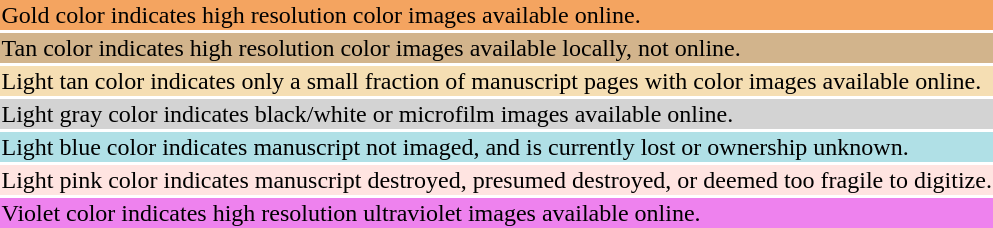<table style="background:transparent">
<tr>
<td bgcolor="sandybrown">Gold color indicates high resolution color images available online.</td>
</tr>
<tr>
<td bgcolor="tan">Tan color indicates high resolution color images available locally, not online.</td>
</tr>
<tr>
<td bgcolor="wheat">Light tan color indicates only a small fraction of manuscript pages with color images available online.</td>
</tr>
<tr>
<td bgcolor="lightgray">Light gray color indicates black/white or microfilm images available online.</td>
</tr>
<tr>
<td bgcolor="powderblue">Light blue color indicates manuscript not imaged, and is currently lost or ownership unknown.</td>
</tr>
<tr>
<td bgcolor="mistyrose">Light pink color indicates manuscript destroyed, presumed destroyed, or deemed too fragile to digitize.</td>
</tr>
<tr>
<td bgcolor="violet">Violet color indicates high resolution ultraviolet images available online.</td>
</tr>
</table>
